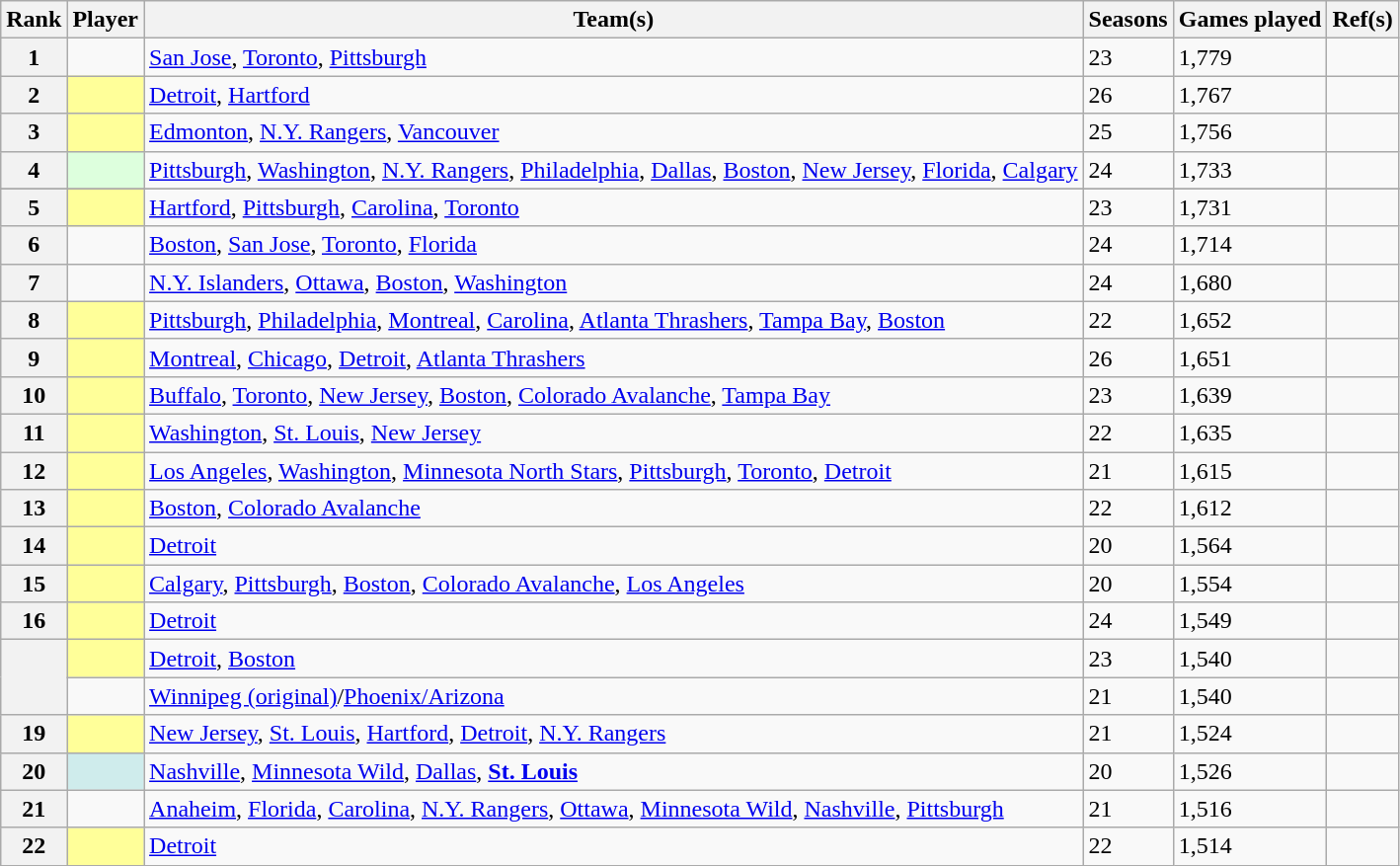<table class="wikitable sortable plainrowheaders">
<tr>
<th scope="col">Rank</th>
<th scope="col">Player</th>
<th scope="col" class="unsortable">Team(s)</th>
<th scope="col">Seasons</th>
<th scope="col">Games played</th>
<th scope="col" class="unsortable">Ref(s)</th>
</tr>
<tr>
<th scope="row">1</th>
<td></td>
<td><a href='#'>San Jose</a>, <a href='#'>Toronto</a>, <a href='#'>Pittsburgh</a></td>
<td>23</td>
<td>1,779</td>
<td></td>
</tr>
<tr>
<th scope="row">2</th>
<td style="background:#FFFF99"></td>
<td><a href='#'>Detroit</a>, <a href='#'>Hartford</a></td>
<td>26</td>
<td>1,767</td>
<td></td>
</tr>
<tr>
<th scope="row">3</th>
<td style="background:#FFFF99"></td>
<td><a href='#'>Edmonton</a>, <a href='#'>N.Y. Rangers</a>, <a href='#'>Vancouver</a></td>
<td>25</td>
<td>1,756</td>
<td></td>
</tr>
<tr>
<th scope="row">4</th>
<td style="background:#DDFFDD"></td>
<td><a href='#'>Pittsburgh</a>, <a href='#'>Washington</a>, <a href='#'>N.Y. Rangers</a>, <a href='#'>Philadelphia</a>, <a href='#'>Dallas</a>, <a href='#'>Boston</a>, <a href='#'>New Jersey</a>, <a href='#'>Florida</a>, <a href='#'>Calgary</a></td>
<td>24</td>
<td>1,733</td>
<td></td>
</tr>
<tr>
</tr>
<tr>
<th scope="row">5</th>
<td style="background:#FFFF99"></td>
<td><a href='#'>Hartford</a>, <a href='#'>Pittsburgh</a>, <a href='#'>Carolina</a>, <a href='#'>Toronto</a></td>
<td>23</td>
<td>1,731</td>
<td></td>
</tr>
<tr>
<th scope="row">6</th>
<td></td>
<td><a href='#'>Boston</a>, <a href='#'>San Jose</a>, <a href='#'>Toronto</a>, <a href='#'>Florida</a></td>
<td>24</td>
<td>1,714</td>
<td></td>
</tr>
<tr>
<th scope="row">7</th>
<td></td>
<td><a href='#'>N.Y. Islanders</a>, <a href='#'>Ottawa</a>, <a href='#'>Boston</a>, <a href='#'>Washington</a></td>
<td>24</td>
<td>1,680</td>
<td></td>
</tr>
<tr>
<th scope="row">8</th>
<td style="background:#FFFF99"></td>
<td><a href='#'>Pittsburgh</a>, <a href='#'>Philadelphia</a>, <a href='#'>Montreal</a>, <a href='#'>Carolina</a>, <a href='#'>Atlanta Thrashers</a>, <a href='#'>Tampa Bay</a>, <a href='#'>Boston</a></td>
<td>22</td>
<td>1,652</td>
<td></td>
</tr>
<tr>
<th scope="row">9</th>
<td style="background:#FFFF99"></td>
<td><a href='#'>Montreal</a>, <a href='#'>Chicago</a>, <a href='#'>Detroit</a>, <a href='#'>Atlanta Thrashers</a></td>
<td>26</td>
<td>1,651</td>
<td></td>
</tr>
<tr>
<th scope="row">10</th>
<td style="background:#FFFF99"></td>
<td><a href='#'>Buffalo</a>, <a href='#'>Toronto</a>, <a href='#'>New Jersey</a>, <a href='#'>Boston</a>, <a href='#'>Colorado Avalanche</a>, <a href='#'>Tampa Bay</a></td>
<td>23</td>
<td>1,639</td>
<td></td>
</tr>
<tr>
<th scope="row">11</th>
<td style="background:#FFFF99"></td>
<td><a href='#'>Washington</a>, <a href='#'>St. Louis</a>, <a href='#'>New Jersey</a></td>
<td>22</td>
<td>1,635</td>
<td></td>
</tr>
<tr>
<th scope="row">12</th>
<td style="background:#FFFF99"></td>
<td><a href='#'>Los Angeles</a>, <a href='#'>Washington</a>, <a href='#'>Minnesota North Stars</a>, <a href='#'>Pittsburgh</a>, <a href='#'>Toronto</a>, <a href='#'>Detroit</a></td>
<td>21</td>
<td>1,615</td>
<td></td>
</tr>
<tr>
<th scope="row">13</th>
<td style="background:#FFFF99"></td>
<td><a href='#'>Boston</a>, <a href='#'>Colorado Avalanche</a></td>
<td>22</td>
<td>1,612</td>
<td></td>
</tr>
<tr>
<th scope="row">14</th>
<td style="background:#FFFF99"></td>
<td><a href='#'>Detroit</a></td>
<td>20</td>
<td>1,564</td>
<td></td>
</tr>
<tr>
<th scope="row">15</th>
<td style="background:#FFFF99"> </td>
<td><a href='#'>Calgary</a>, <a href='#'>Pittsburgh</a>, <a href='#'>Boston</a>, <a href='#'>Colorado Avalanche</a>, <a href='#'>Los Angeles</a></td>
<td>20</td>
<td>1,554</td>
<td></td>
</tr>
<tr>
<th scope="row">16</th>
<td style="background:#FFFF99"></td>
<td><a href='#'>Detroit</a></td>
<td>24</td>
<td>1,549</td>
<td></td>
</tr>
<tr>
<th scope="row" rowspan=2></th>
<td style="background:#FFFF99"></td>
<td><a href='#'>Detroit</a>, <a href='#'>Boston</a></td>
<td>23</td>
<td>1,540</td>
<td></td>
</tr>
<tr>
<td></td>
<td><a href='#'>Winnipeg (original)</a>/<a href='#'>Phoenix/Arizona</a></td>
<td>21</td>
<td>1,540</td>
<td></td>
</tr>
<tr>
<th scope="row">19</th>
<td style="background:#FFFF99"></td>
<td><a href='#'>New Jersey</a>, <a href='#'>St. Louis</a>, <a href='#'>Hartford</a>, <a href='#'>Detroit</a>, <a href='#'>N.Y. Rangers</a></td>
<td>21</td>
<td>1,524</td>
<td></td>
</tr>
<tr>
<th scope="row">20</th>
<td style="background:#CFECEC"></td>
<td><a href='#'>Nashville</a>, <a href='#'>Minnesota Wild</a>, <a href='#'>Dallas</a>, <strong><a href='#'>St. Louis</a></strong></td>
<td>20</td>
<td>1,526</td>
<td></td>
</tr>
<tr>
<th scope="row">21</th>
<td></td>
<td><a href='#'>Anaheim</a>, <a href='#'>Florida</a>, <a href='#'>Carolina</a>, <a href='#'>N.Y. Rangers</a>, <a href='#'>Ottawa</a>, <a href='#'>Minnesota Wild</a>, <a href='#'>Nashville</a>, <a href='#'>Pittsburgh</a></td>
<td>21</td>
<td>1,516</td>
<td></td>
</tr>
<tr>
<th scope="row">22</th>
<td style="background:#FFFF99"></td>
<td><a href='#'>Detroit</a></td>
<td>22</td>
<td>1,514</td>
<td></td>
</tr>
</table>
